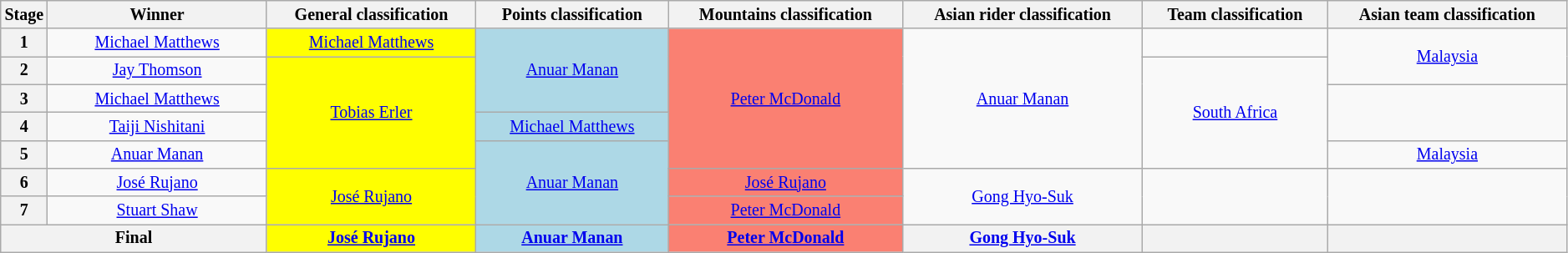<table class="wikitable" style="text-align: center; font-size:smaller;">
<tr>
<th style="width:1%;">Stage</th>
<th style="width:14%;">Winner</th>
<th style="width:"12%;">General classification<br></th>
<th style="width:"12%;">Points classification<br></th>
<th style="width:"12%;">Mountains classification<br></th>
<th style="width:"12%;">Asian rider classification<br></th>
<th style="width:"12%;">Team classification</th>
<th style="width:"12%;">Asian team classification</th>
</tr>
<tr>
<th>1</th>
<td><a href='#'>Michael Matthews</a></td>
<td style="background:yellow;"><a href='#'>Michael Matthews</a></td>
<td style="background:lightblue;" rowspan=3><a href='#'>Anuar Manan</a></td>
<td style="background:salmon;" rowspan=5><a href='#'>Peter McDonald</a></td>
<td rowspan=5><a href='#'>Anuar Manan</a></td>
<td></td>
<td rowspan=2><a href='#'>Malaysia</a></td>
</tr>
<tr>
<th>2</th>
<td><a href='#'>Jay Thomson</a></td>
<td style="background:yellow;" rowspan=4><a href='#'>Tobias Erler</a></td>
<td rowspan=4><a href='#'>South Africa</a></td>
</tr>
<tr>
<th>3</th>
<td><a href='#'>Michael Matthews</a></td>
<td rowspan=2></td>
</tr>
<tr>
<th>4</th>
<td><a href='#'>Taiji Nishitani</a></td>
<td style="background:lightblue;"><a href='#'>Michael Matthews</a></td>
</tr>
<tr>
<th>5</th>
<td><a href='#'>Anuar Manan</a></td>
<td style="background:lightblue;" rowspan=3><a href='#'>Anuar Manan</a></td>
<td><a href='#'>Malaysia</a></td>
</tr>
<tr>
<th>6</th>
<td><a href='#'>José Rujano</a></td>
<td style="background:yellow;" rowspan=2><a href='#'>José Rujano</a></td>
<td style="background:salmon;"><a href='#'>José Rujano</a></td>
<td rowspan=2><a href='#'>Gong Hyo-Suk</a></td>
<td rowspan=2></td>
<td rowspan=2></td>
</tr>
<tr>
<th>7</th>
<td><a href='#'>Stuart Shaw</a></td>
<td style="background:salmon;"><a href='#'>Peter McDonald</a></td>
</tr>
<tr>
<th colspan=2><strong>Final</strong></th>
<th style="background:yellow;"><a href='#'>José Rujano</a></th>
<th style="background:lightblue;"><a href='#'>Anuar Manan</a></th>
<th style="background:salmon;"><a href='#'>Peter McDonald</a></th>
<th><a href='#'>Gong Hyo-Suk</a></th>
<th></th>
<th></th>
</tr>
</table>
